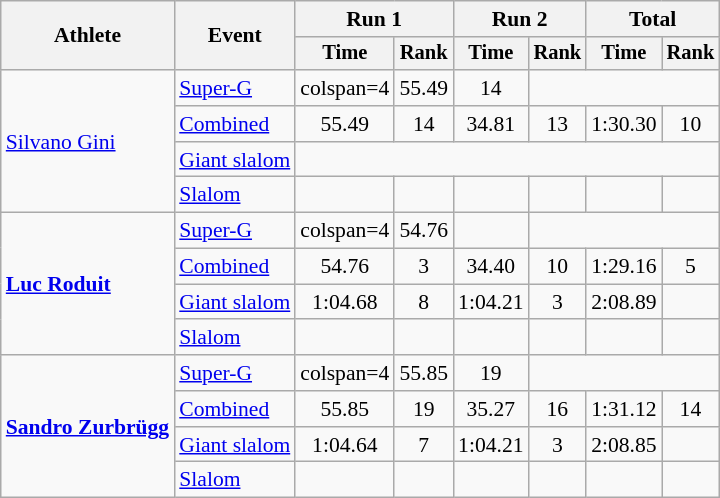<table class="wikitable" style="font-size:90%">
<tr>
<th rowspan=2>Athlete</th>
<th rowspan=2>Event</th>
<th colspan=2>Run 1</th>
<th colspan=2>Run 2</th>
<th colspan=2>Total</th>
</tr>
<tr style="font-size:95%">
<th>Time</th>
<th>Rank</th>
<th>Time</th>
<th>Rank</th>
<th>Time</th>
<th>Rank</th>
</tr>
<tr align=center>
<td align="left" rowspan="4"><a href='#'>Silvano Gini</a></td>
<td align="left"><a href='#'>Super-G</a></td>
<td>colspan=4</td>
<td>55.49</td>
<td>14</td>
</tr>
<tr align=center>
<td align="left"><a href='#'>Combined</a></td>
<td>55.49</td>
<td>14</td>
<td>34.81</td>
<td>13</td>
<td>1:30.30</td>
<td>10</td>
</tr>
<tr align=center>
<td align="left"><a href='#'>Giant slalom</a></td>
<td colspan=6></td>
</tr>
<tr align=center>
<td align="left"><a href='#'>Slalom</a></td>
<td></td>
<td></td>
<td></td>
<td></td>
<td></td>
<td></td>
</tr>
<tr align=center>
<td align="left" rowspan="4"><strong><a href='#'>Luc Roduit</a></strong></td>
<td align="left"><a href='#'>Super-G</a></td>
<td>colspan=4</td>
<td>54.76</td>
<td><strong></strong></td>
</tr>
<tr align=center>
<td align="left"><a href='#'>Combined</a></td>
<td>54.76</td>
<td>3</td>
<td>34.40</td>
<td>10</td>
<td>1:29.16</td>
<td>5</td>
</tr>
<tr align=center>
<td align="left"><a href='#'>Giant slalom</a></td>
<td>1:04.68</td>
<td>8</td>
<td>1:04.21</td>
<td>3</td>
<td>2:08.89</td>
<td><strong></strong></td>
</tr>
<tr align=center>
<td align="left"><a href='#'>Slalom</a></td>
<td></td>
<td></td>
<td></td>
<td></td>
<td></td>
<td></td>
</tr>
<tr align=center>
<td align="left" rowspan="4"><strong><a href='#'>Sandro Zurbrügg</a></strong></td>
<td align="left"><a href='#'>Super-G</a></td>
<td>colspan=4</td>
<td>55.85</td>
<td>19</td>
</tr>
<tr align=center>
<td align="left"><a href='#'>Combined</a></td>
<td>55.85</td>
<td>19</td>
<td>35.27</td>
<td>16</td>
<td>1:31.12</td>
<td>14</td>
</tr>
<tr align=center>
<td align="left"><a href='#'>Giant slalom</a></td>
<td>1:04.64</td>
<td>7</td>
<td>1:04.21</td>
<td>3</td>
<td>2:08.85</td>
<td><strong></strong></td>
</tr>
<tr align=center>
<td align="left"><a href='#'>Slalom</a></td>
<td></td>
<td></td>
<td></td>
<td></td>
<td></td>
<td></td>
</tr>
</table>
